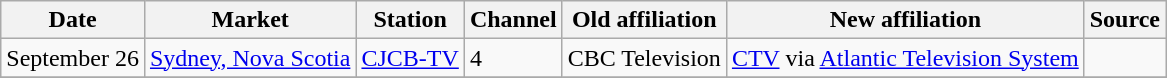<table class="wikitable">
<tr>
<th>Date</th>
<th>Market</th>
<th>Station</th>
<th>Channel</th>
<th>Old affiliation</th>
<th>New affiliation</th>
<th>Source</th>
</tr>
<tr>
<td>September 26</td>
<td><a href='#'>Sydney, Nova Scotia</a></td>
<td><a href='#'>CJCB-TV</a></td>
<td>4</td>
<td>CBC Television</td>
<td><a href='#'>CTV</a> via <a href='#'>Atlantic Television System</a></td>
<td></td>
</tr>
<tr>
</tr>
</table>
